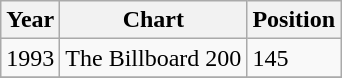<table class="wikitable">
<tr>
<th align="left">Year</th>
<th align="left">Chart</th>
<th align="left">Position</th>
</tr>
<tr>
<td align="left">1993</td>
<td align="left">The Billboard 200</td>
<td align="left">145</td>
</tr>
<tr>
</tr>
</table>
